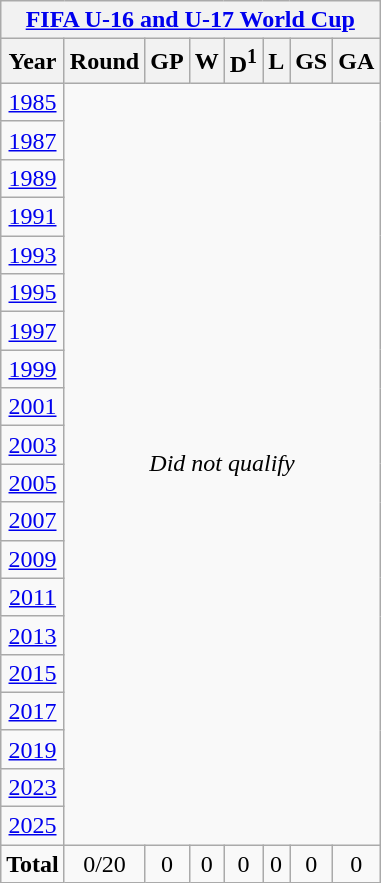<table class="wikitable" style="text-align: center;">
<tr>
<th colspan=8><a href='#'>FIFA U-16 and U-17 World Cup</a></th>
</tr>
<tr>
<th>Year</th>
<th>Round</th>
<th>GP</th>
<th>W</th>
<th>D<sup>1</sup></th>
<th>L</th>
<th>GS</th>
<th>GA</th>
</tr>
<tr>
<td> <a href='#'>1985</a></td>
<td colspan=7 rowspan=20><em>Did not qualify</em></td>
</tr>
<tr>
<td> <a href='#'>1987</a></td>
</tr>
<tr>
<td> <a href='#'>1989</a></td>
</tr>
<tr>
<td> <a href='#'>1991</a></td>
</tr>
<tr>
<td> <a href='#'>1993</a></td>
</tr>
<tr>
<td> <a href='#'>1995</a></td>
</tr>
<tr>
<td> <a href='#'>1997</a></td>
</tr>
<tr>
<td> <a href='#'>1999</a></td>
</tr>
<tr>
<td> <a href='#'>2001</a></td>
</tr>
<tr>
<td> <a href='#'>2003</a></td>
</tr>
<tr>
<td> <a href='#'>2005</a></td>
</tr>
<tr>
<td> <a href='#'>2007</a></td>
</tr>
<tr>
<td> <a href='#'>2009</a></td>
</tr>
<tr>
<td> <a href='#'>2011</a></td>
</tr>
<tr>
<td> <a href='#'>2013</a></td>
</tr>
<tr>
<td> <a href='#'>2015</a></td>
</tr>
<tr>
<td> <a href='#'>2017</a></td>
</tr>
<tr>
<td> <a href='#'>2019</a></td>
</tr>
<tr>
<td> <a href='#'>2023</a></td>
</tr>
<tr>
<td> <a href='#'>2025</a></td>
</tr>
<tr>
<td><strong>Total</strong></td>
<td>0/20</td>
<td>0</td>
<td>0</td>
<td>0</td>
<td>0</td>
<td>0</td>
<td>0</td>
</tr>
</table>
